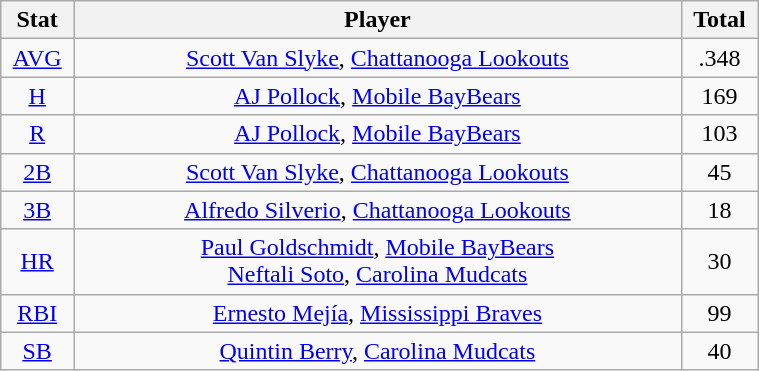<table class="wikitable" width="40%" style="text-align:center;">
<tr>
<th width="5%">Stat</th>
<th width="60%">Player</th>
<th width="5%">Total</th>
</tr>
<tr>
<td><a href='#'>AVG</a></td>
<td><a href='#'>Scott Van Slyke</a>, <a href='#'>Chattanooga Lookouts</a></td>
<td>.348</td>
</tr>
<tr>
<td><a href='#'>H</a></td>
<td><a href='#'>AJ Pollock</a>, <a href='#'>Mobile BayBears</a></td>
<td>169</td>
</tr>
<tr>
<td><a href='#'>R</a></td>
<td><a href='#'>AJ Pollock</a>, <a href='#'>Mobile BayBears</a></td>
<td>103</td>
</tr>
<tr>
<td><a href='#'>2B</a></td>
<td><a href='#'>Scott Van Slyke</a>, <a href='#'>Chattanooga Lookouts</a></td>
<td>45</td>
</tr>
<tr>
<td><a href='#'>3B</a></td>
<td><a href='#'>Alfredo Silverio</a>, <a href='#'>Chattanooga Lookouts</a></td>
<td>18</td>
</tr>
<tr>
<td><a href='#'>HR</a></td>
<td><a href='#'>Paul Goldschmidt</a>, <a href='#'>Mobile BayBears</a> <br> <a href='#'>Neftali Soto</a>, <a href='#'>Carolina Mudcats</a></td>
<td>30</td>
</tr>
<tr>
<td><a href='#'>RBI</a></td>
<td><a href='#'>Ernesto Mejía</a>, <a href='#'>Mississippi Braves</a></td>
<td>99</td>
</tr>
<tr>
<td><a href='#'>SB</a></td>
<td><a href='#'>Quintin Berry</a>, <a href='#'>Carolina Mudcats</a></td>
<td>40</td>
</tr>
</table>
